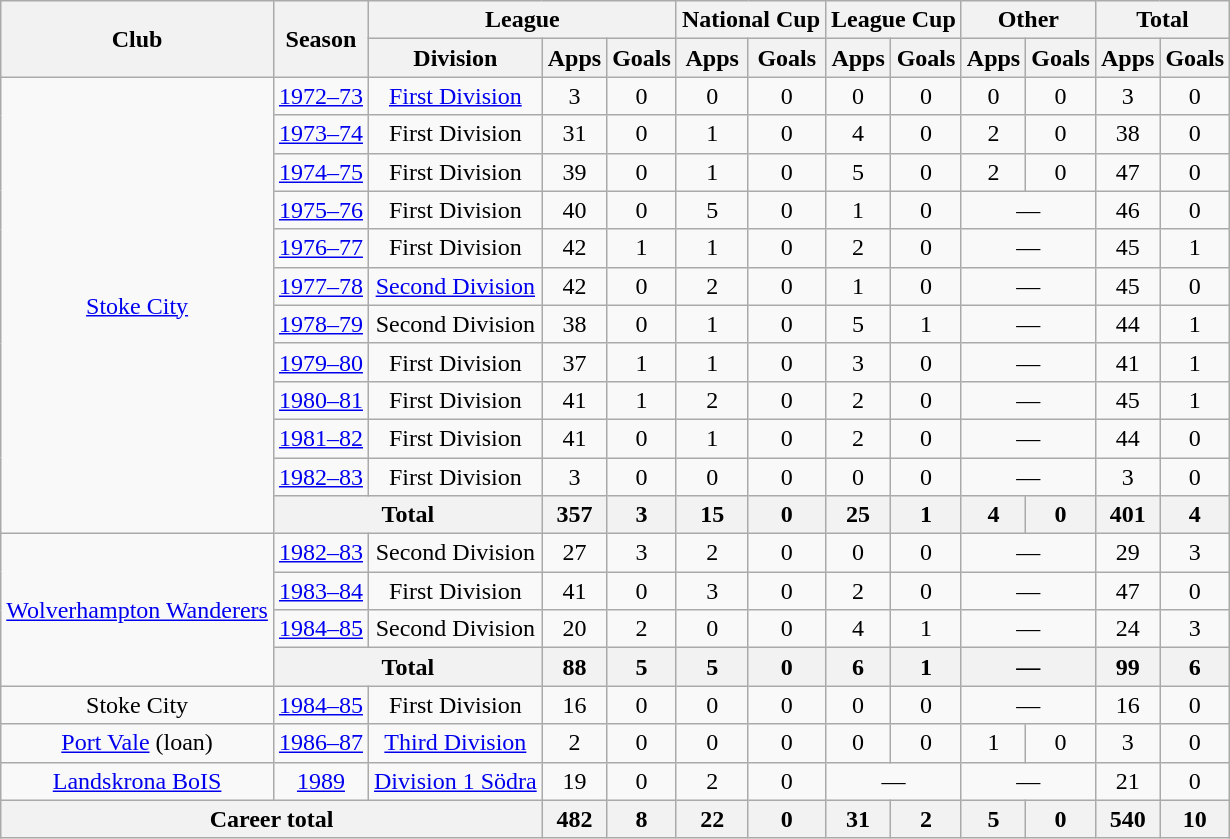<table class="wikitable" style="text-align: center;">
<tr>
<th rowspan="2">Club</th>
<th rowspan="2">Season</th>
<th colspan="3">League</th>
<th colspan="2">National Cup</th>
<th colspan="2">League Cup</th>
<th colspan="2">Other</th>
<th colspan="2">Total</th>
</tr>
<tr>
<th>Division</th>
<th>Apps</th>
<th>Goals</th>
<th>Apps</th>
<th>Goals</th>
<th>Apps</th>
<th>Goals</th>
<th>Apps</th>
<th>Goals</th>
<th>Apps</th>
<th>Goals</th>
</tr>
<tr>
<td rowspan="12"><a href='#'>Stoke City</a></td>
<td><a href='#'>1972–73</a></td>
<td><a href='#'>First Division</a></td>
<td>3</td>
<td>0</td>
<td>0</td>
<td>0</td>
<td>0</td>
<td>0</td>
<td>0</td>
<td>0</td>
<td>3</td>
<td>0</td>
</tr>
<tr>
<td><a href='#'>1973–74</a></td>
<td>First Division</td>
<td>31</td>
<td>0</td>
<td>1</td>
<td>0</td>
<td>4</td>
<td>0</td>
<td>2</td>
<td>0</td>
<td>38</td>
<td>0</td>
</tr>
<tr>
<td><a href='#'>1974–75</a></td>
<td>First Division</td>
<td>39</td>
<td>0</td>
<td>1</td>
<td>0</td>
<td>5</td>
<td>0</td>
<td>2</td>
<td>0</td>
<td>47</td>
<td>0</td>
</tr>
<tr>
<td><a href='#'>1975–76</a></td>
<td>First Division</td>
<td>40</td>
<td>0</td>
<td>5</td>
<td>0</td>
<td>1</td>
<td>0</td>
<td colspan="2">—</td>
<td>46</td>
<td>0</td>
</tr>
<tr>
<td><a href='#'>1976–77</a></td>
<td>First Division</td>
<td>42</td>
<td>1</td>
<td>1</td>
<td>0</td>
<td>2</td>
<td>0</td>
<td colspan="2">—</td>
<td>45</td>
<td>1</td>
</tr>
<tr>
<td><a href='#'>1977–78</a></td>
<td><a href='#'>Second Division</a></td>
<td>42</td>
<td>0</td>
<td>2</td>
<td>0</td>
<td>1</td>
<td>0</td>
<td colspan="2">—</td>
<td>45</td>
<td>0</td>
</tr>
<tr>
<td><a href='#'>1978–79</a></td>
<td>Second Division</td>
<td>38</td>
<td>0</td>
<td>1</td>
<td>0</td>
<td>5</td>
<td>1</td>
<td colspan="2">—</td>
<td>44</td>
<td>1</td>
</tr>
<tr>
<td><a href='#'>1979–80</a></td>
<td>First Division</td>
<td>37</td>
<td>1</td>
<td>1</td>
<td>0</td>
<td>3</td>
<td>0</td>
<td colspan="2">—</td>
<td>41</td>
<td>1</td>
</tr>
<tr>
<td><a href='#'>1980–81</a></td>
<td>First Division</td>
<td>41</td>
<td>1</td>
<td>2</td>
<td>0</td>
<td>2</td>
<td>0</td>
<td colspan="2">—</td>
<td>45</td>
<td>1</td>
</tr>
<tr>
<td><a href='#'>1981–82</a></td>
<td>First Division</td>
<td>41</td>
<td>0</td>
<td>1</td>
<td>0</td>
<td>2</td>
<td>0</td>
<td colspan="2">—</td>
<td>44</td>
<td>0</td>
</tr>
<tr>
<td><a href='#'>1982–83</a></td>
<td>First Division</td>
<td>3</td>
<td>0</td>
<td>0</td>
<td>0</td>
<td>0</td>
<td>0</td>
<td colspan="2">—</td>
<td>3</td>
<td>0</td>
</tr>
<tr>
<th colspan="2">Total</th>
<th>357</th>
<th>3</th>
<th>15</th>
<th>0</th>
<th>25</th>
<th>1</th>
<th>4</th>
<th>0</th>
<th>401</th>
<th>4</th>
</tr>
<tr>
<td rowspan="4"><a href='#'>Wolverhampton Wanderers</a></td>
<td><a href='#'>1982–83</a></td>
<td>Second Division</td>
<td>27</td>
<td>3</td>
<td>2</td>
<td>0</td>
<td>0</td>
<td>0</td>
<td colspan="2">—</td>
<td>29</td>
<td>3</td>
</tr>
<tr>
<td><a href='#'>1983–84</a></td>
<td>First Division</td>
<td>41</td>
<td>0</td>
<td>3</td>
<td>0</td>
<td>2</td>
<td>0</td>
<td colspan="2">—</td>
<td>47</td>
<td>0</td>
</tr>
<tr>
<td><a href='#'>1984–85</a></td>
<td>Second Division</td>
<td>20</td>
<td>2</td>
<td>0</td>
<td>0</td>
<td>4</td>
<td>1</td>
<td colspan="2">—</td>
<td>24</td>
<td>3</td>
</tr>
<tr>
<th colspan="2">Total</th>
<th>88</th>
<th>5</th>
<th>5</th>
<th>0</th>
<th>6</th>
<th>1</th>
<th colspan="2">—</th>
<th>99</th>
<th>6</th>
</tr>
<tr>
<td>Stoke City</td>
<td><a href='#'>1984–85</a></td>
<td>First Division</td>
<td>16</td>
<td>0</td>
<td>0</td>
<td>0</td>
<td>0</td>
<td>0</td>
<td colspan="2">—</td>
<td>16</td>
<td>0</td>
</tr>
<tr>
<td><a href='#'>Port Vale</a> (loan)</td>
<td><a href='#'>1986–87</a></td>
<td><a href='#'>Third Division</a></td>
<td>2</td>
<td>0</td>
<td>0</td>
<td>0</td>
<td>0</td>
<td>0</td>
<td>1</td>
<td>0</td>
<td>3</td>
<td>0</td>
</tr>
<tr>
<td><a href='#'>Landskrona BoIS</a></td>
<td><a href='#'>1989</a></td>
<td><a href='#'>Division 1 Södra</a></td>
<td>19</td>
<td>0</td>
<td>2</td>
<td>0</td>
<td colspan="2">—</td>
<td colspan="2">—</td>
<td>21</td>
<td>0</td>
</tr>
<tr>
<th colspan="3">Career total</th>
<th>482</th>
<th>8</th>
<th>22</th>
<th>0</th>
<th>31</th>
<th>2</th>
<th>5</th>
<th>0</th>
<th>540</th>
<th>10</th>
</tr>
</table>
